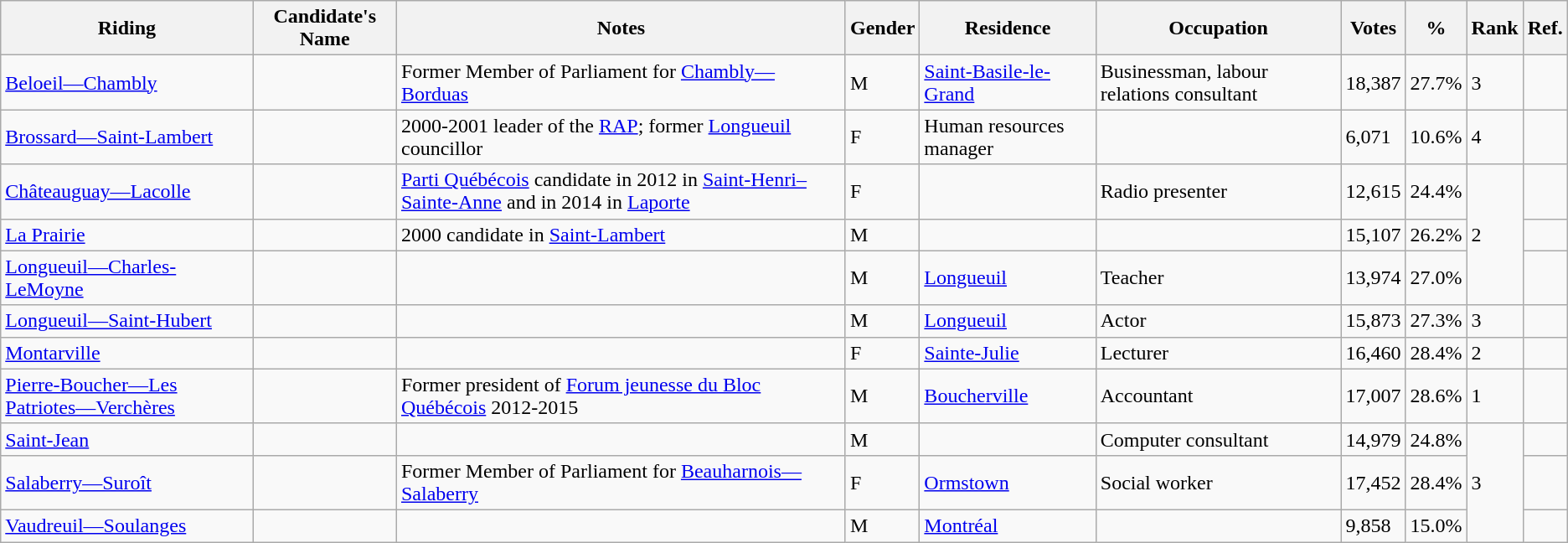<table class="wikitable sortable">
<tr>
<th>Riding</th>
<th>Candidate's Name</th>
<th>Notes</th>
<th>Gender</th>
<th>Residence</th>
<th>Occupation</th>
<th>Votes</th>
<th>%</th>
<th>Rank</th>
<th>Ref.</th>
</tr>
<tr>
<td><a href='#'>Beloeil—Chambly</a></td>
<td></td>
<td>Former Member of Parliament for <a href='#'>Chambly—Borduas</a></td>
<td>M</td>
<td><a href='#'>Saint-Basile-le-Grand</a></td>
<td>Businessman, labour relations consultant</td>
<td>18,387</td>
<td>27.7%</td>
<td>3</td>
<td></td>
</tr>
<tr>
<td><a href='#'>Brossard—Saint-Lambert</a></td>
<td></td>
<td>2000-2001 leader of the <a href='#'>RAP</a>; former <a href='#'>Longueuil</a> councillor</td>
<td>F</td>
<td>Human resources manager</td>
<td></td>
<td>6,071</td>
<td>10.6%</td>
<td>4</td>
<td></td>
</tr>
<tr>
<td><a href='#'>Châteauguay—Lacolle</a></td>
<td></td>
<td><a href='#'>Parti Québécois</a> candidate in 2012 in <a href='#'>Saint-Henri–Sainte-Anne</a> and in 2014 in <a href='#'>Laporte</a></td>
<td>F</td>
<td></td>
<td>Radio presenter</td>
<td>12,615</td>
<td>24.4%</td>
<td rowspan="3">2</td>
<td></td>
</tr>
<tr>
<td><a href='#'>La Prairie</a></td>
<td></td>
<td>2000 candidate in <a href='#'>Saint-Lambert</a></td>
<td>M</td>
<td></td>
<td></td>
<td>15,107</td>
<td>26.2%</td>
<td></td>
</tr>
<tr>
<td><a href='#'>Longueuil—Charles-LeMoyne</a></td>
<td></td>
<td></td>
<td>M</td>
<td><a href='#'>Longueuil</a></td>
<td>Teacher</td>
<td>13,974</td>
<td>27.0%</td>
<td></td>
</tr>
<tr>
<td><a href='#'>Longueuil—Saint-Hubert</a></td>
<td></td>
<td></td>
<td>M</td>
<td><a href='#'>Longueuil</a></td>
<td>Actor</td>
<td>15,873</td>
<td>27.3%</td>
<td>3</td>
<td></td>
</tr>
<tr>
<td><a href='#'>Montarville</a></td>
<td></td>
<td></td>
<td>F</td>
<td><a href='#'>Sainte-Julie</a></td>
<td>Lecturer</td>
<td>16,460</td>
<td>28.4%</td>
<td>2</td>
<td></td>
</tr>
<tr>
<td><a href='#'>Pierre-Boucher—Les Patriotes—Verchères</a></td>
<td></td>
<td>Former president of <a href='#'>Forum jeunesse du Bloc Québécois</a> 2012-2015</td>
<td>M</td>
<td><a href='#'>Boucherville</a></td>
<td>Accountant</td>
<td>17,007</td>
<td>28.6%</td>
<td>1</td>
<td></td>
</tr>
<tr>
<td><a href='#'>Saint-Jean</a></td>
<td></td>
<td></td>
<td>M</td>
<td></td>
<td>Computer consultant</td>
<td>14,979</td>
<td>24.8%</td>
<td rowspan="3">3</td>
<td></td>
</tr>
<tr>
<td><a href='#'>Salaberry—Suroît</a></td>
<td></td>
<td>Former Member of Parliament for <a href='#'>Beauharnois—Salaberry</a></td>
<td>F</td>
<td><a href='#'>Ormstown</a></td>
<td>Social worker</td>
<td>17,452</td>
<td>28.4%</td>
<td></td>
</tr>
<tr>
<td><a href='#'>Vaudreuil—Soulanges</a></td>
<td></td>
<td></td>
<td>M</td>
<td><a href='#'>Montréal</a></td>
<td></td>
<td>9,858</td>
<td>15.0%</td>
<td></td>
</tr>
</table>
